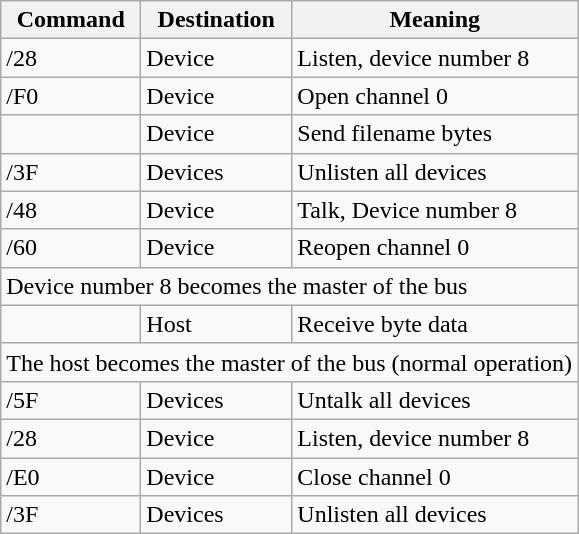<table class="wikitable">
<tr>
<th>Command</th>
<th>Destination</th>
<th>Meaning</th>
</tr>
<tr>
<td>/28</td>
<td>Device</td>
<td>Listen, device number 8</td>
</tr>
<tr>
<td>/F0</td>
<td>Device</td>
<td>Open channel 0</td>
</tr>
<tr>
<td></td>
<td>Device</td>
<td>Send filename bytes</td>
</tr>
<tr>
<td>/3F</td>
<td>Devices</td>
<td>Unlisten all devices</td>
</tr>
<tr>
<td>/48</td>
<td>Device</td>
<td>Talk, Device number 8</td>
</tr>
<tr>
<td>/60</td>
<td>Device</td>
<td>Reopen channel 0</td>
</tr>
<tr>
<td colspan=3>Device number 8 becomes the master of the bus</td>
</tr>
<tr>
<td></td>
<td>Host</td>
<td>Receive byte data</td>
</tr>
<tr>
<td colspan=3>The host becomes the master of the bus (normal operation)</td>
</tr>
<tr>
<td>/5F</td>
<td>Devices</td>
<td>Untalk all devices</td>
</tr>
<tr>
<td>/28</td>
<td>Device</td>
<td>Listen, device number 8</td>
</tr>
<tr>
<td>/E0</td>
<td>Device</td>
<td>Close channel 0</td>
</tr>
<tr>
<td>/3F</td>
<td>Devices</td>
<td>Unlisten all devices</td>
</tr>
</table>
